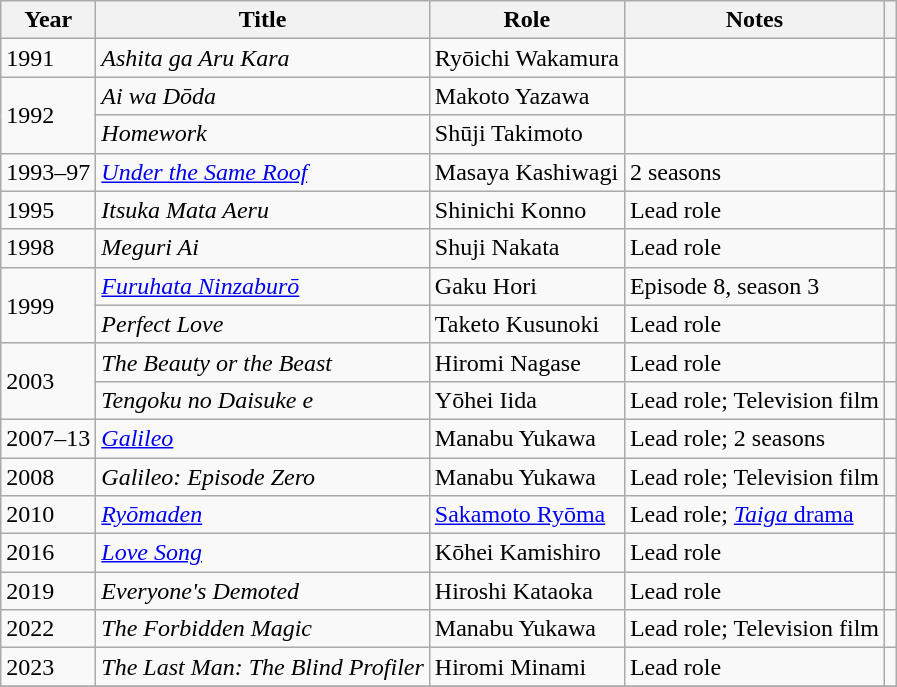<table class="wikitable sortable">
<tr>
<th>Year</th>
<th>Title</th>
<th>Role</th>
<th class="unsortable">Notes</th>
<th class="unsortable"></th>
</tr>
<tr>
<td>1991</td>
<td><em>Ashita ga Aru Kara</em></td>
<td>Ryōichi Wakamura</td>
<td></td>
<td></td>
</tr>
<tr>
<td rowspan="2">1992</td>
<td><em>Ai wa Dōda</em></td>
<td>Makoto Yazawa</td>
<td></td>
<td></td>
</tr>
<tr>
<td><em>Homework</em></td>
<td>Shūji Takimoto</td>
<td></td>
<td></td>
</tr>
<tr>
<td>1993–97</td>
<td><em><a href='#'>Under the Same Roof</a></em></td>
<td>Masaya Kashiwagi</td>
<td>2 seasons</td>
<td></td>
</tr>
<tr>
<td>1995</td>
<td><em>Itsuka Mata Aeru</em></td>
<td>Shinichi Konno</td>
<td>Lead role</td>
<td></td>
</tr>
<tr>
<td>1998</td>
<td><em>Meguri Ai</em></td>
<td>Shuji Nakata</td>
<td>Lead role</td>
<td></td>
</tr>
<tr>
<td rowspan="2">1999</td>
<td><em><a href='#'>Furuhata Ninzaburō</a></em></td>
<td>Gaku Hori</td>
<td>Episode 8, season 3</td>
<td></td>
</tr>
<tr>
<td><em>Perfect Love</em></td>
<td>Taketo Kusunoki</td>
<td>Lead role</td>
<td></td>
</tr>
<tr>
<td rowspan="2">2003</td>
<td><em>The Beauty or the Beast</em></td>
<td>Hiromi Nagase</td>
<td>Lead role</td>
<td></td>
</tr>
<tr>
<td><em>Tengoku no Daisuke e</em></td>
<td>Yōhei Iida</td>
<td>Lead role; Television film</td>
<td></td>
</tr>
<tr>
<td>2007–13</td>
<td><em><a href='#'>Galileo</a></em></td>
<td>Manabu Yukawa</td>
<td>Lead role; 2 seasons</td>
<td></td>
</tr>
<tr>
<td>2008</td>
<td><em>Galileo: Episode Zero</em></td>
<td>Manabu Yukawa</td>
<td>Lead role; Television film</td>
<td></td>
</tr>
<tr>
<td>2010</td>
<td><em><a href='#'>Ryōmaden</a></em></td>
<td><a href='#'>Sakamoto Ryōma</a></td>
<td>Lead role; <a href='#'><em>Taiga</em> drama</a></td>
<td></td>
</tr>
<tr>
<td>2016</td>
<td><em><a href='#'>Love Song</a></em></td>
<td>Kōhei Kamishiro</td>
<td>Lead role</td>
<td></td>
</tr>
<tr>
<td>2019</td>
<td><em>Everyone's Demoted</em></td>
<td>Hiroshi Kataoka</td>
<td>Lead role</td>
<td></td>
</tr>
<tr>
<td>2022</td>
<td><em>The Forbidden Magic</em></td>
<td>Manabu Yukawa</td>
<td>Lead role; Television film</td>
<td></td>
</tr>
<tr>
<td>2023</td>
<td><em>The Last Man: The Blind Profiler</em></td>
<td>Hiromi Minami</td>
<td>Lead role</td>
<td></td>
</tr>
<tr>
</tr>
</table>
